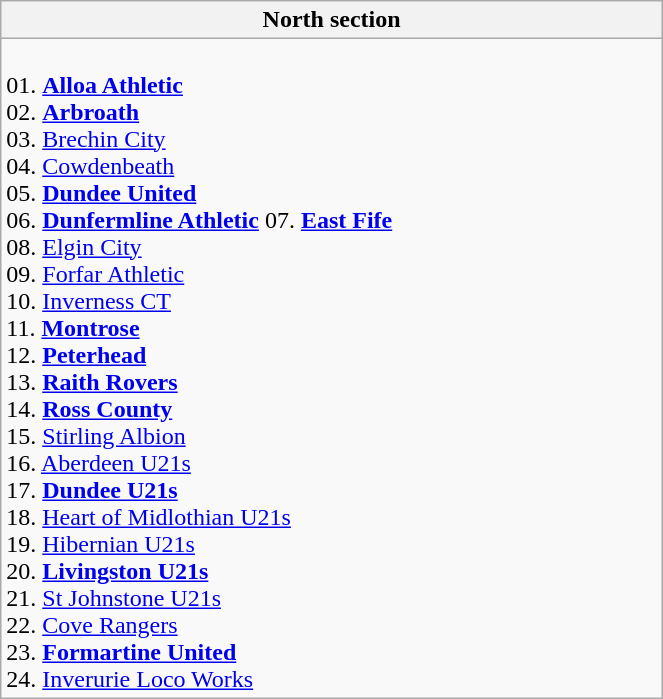<table class="wikitable">
<tr>
<th style="width:60%;">North section</th>
</tr>
<tr>
<td valign=top><br>

01. <strong><a href='#'>Alloa Athletic</a></strong><br>
02. <strong><a href='#'>Arbroath</a></strong><br>
03. <a href='#'>Brechin City</a><br>
04. <a href='#'>Cowdenbeath</a><br>
05. <strong><a href='#'>Dundee United</a></strong><br>
06. <strong><a href='#'>Dunfermline Athletic</a></strong>

07. <strong><a href='#'>East Fife</a></strong><br>
08. <a href='#'>Elgin City</a><br>
09. <a href='#'>Forfar Athletic</a><br>
10. <a href='#'>Inverness CT</a><br>
11. <strong><a href='#'>Montrose</a></strong><br>
12. <strong><a href='#'>Peterhead</a></strong><br>

13. <strong><a href='#'>Raith Rovers</a></strong><br>
14. <strong><a href='#'>Ross County</a></strong><br>
15. <a href='#'>Stirling Albion</a><br>
16. <a href='#'>Aberdeen U21s</a><br>
17. <strong><a href='#'>Dundee U21s</a></strong><br>
18. <a href='#'>Heart of Midlothian U21s</a><br>

19. <a href='#'>Hibernian U21s</a><br>
20. <strong><a href='#'>Livingston U21s</a></strong><br>
21. <a href='#'>St Johnstone U21s</a><br>
22. <a href='#'>Cove Rangers</a><br>
23. <strong><a href='#'>Formartine United</a></strong><br>
24. <a href='#'>Inverurie Loco Works</a>
</td>
</tr>
</table>
